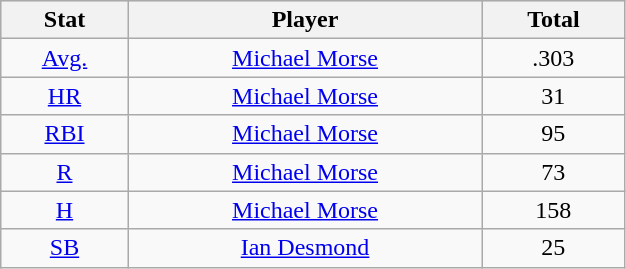<table class="wikitable" style="width:33%;">
<tr style="text-align:center; background:#ddd;">
<th>Stat</th>
<th>Player</th>
<th>Total</th>
</tr>
<tr align=center>
<td><a href='#'>Avg.</a></td>
<td><a href='#'>Michael Morse</a></td>
<td>.303</td>
</tr>
<tr align=center>
<td><a href='#'>HR</a></td>
<td><a href='#'>Michael Morse</a></td>
<td>31</td>
</tr>
<tr align=center>
<td><a href='#'>RBI</a></td>
<td><a href='#'>Michael Morse</a></td>
<td>95</td>
</tr>
<tr align=center>
<td><a href='#'>R</a></td>
<td><a href='#'>Michael Morse</a></td>
<td>73</td>
</tr>
<tr align=center>
<td><a href='#'>H</a></td>
<td><a href='#'>Michael Morse</a></td>
<td>158</td>
</tr>
<tr align=center>
<td><a href='#'>SB</a></td>
<td><a href='#'>Ian Desmond</a></td>
<td>25</td>
</tr>
</table>
